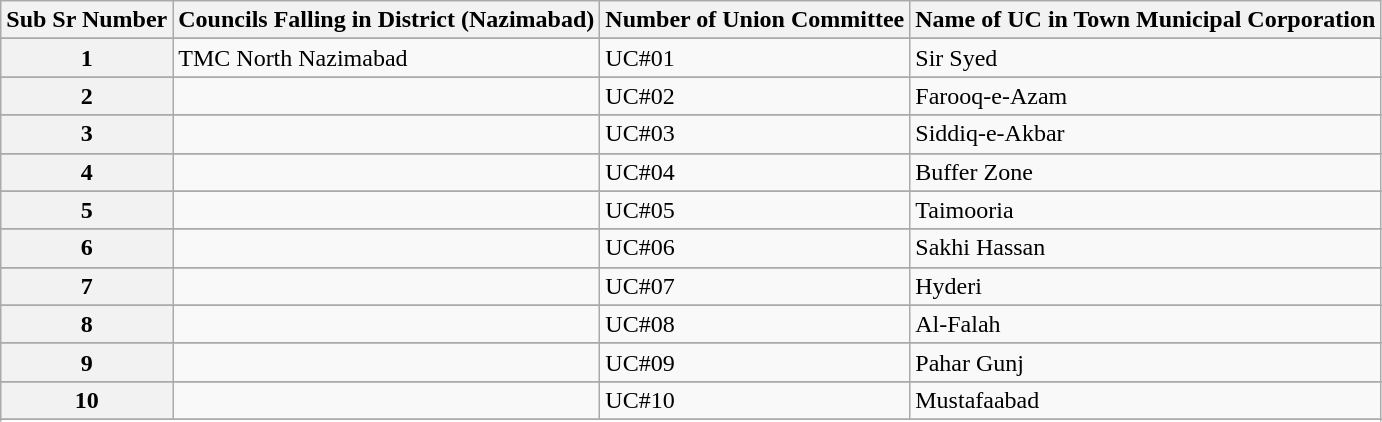<table class="wikitable">
<tr>
<th>Sub Sr Number</th>
<th>Councils Falling in District (Nazimabad)</th>
<th>Number of  Union Committee</th>
<th>Name of UC in Town Municipal Corporation</th>
</tr>
<tr>
</tr>
<tr>
</tr>
<tr>
</tr>
<tr>
</tr>
<tr>
</tr>
<tr>
</tr>
<tr>
</tr>
<tr>
</tr>
<tr>
<th>1</th>
<td>TMC North Nazimabad</td>
<td>UC#01</td>
<td>Sir Syed</td>
</tr>
<tr>
</tr>
<tr>
</tr>
<tr>
</tr>
<tr>
</tr>
<tr>
</tr>
<tr>
</tr>
<tr>
<th>2</th>
<td></td>
<td>UC#02</td>
<td>Farooq-e-Azam</td>
</tr>
<tr>
</tr>
<tr>
</tr>
<tr>
</tr>
<tr>
</tr>
<tr>
</tr>
<tr>
</tr>
<tr>
<th>3</th>
<td></td>
<td>UC#03</td>
<td>Siddiq-e-Akbar</td>
</tr>
<tr>
</tr>
<tr>
</tr>
<tr>
</tr>
<tr>
</tr>
<tr>
</tr>
<tr>
</tr>
<tr>
<th>4</th>
<td></td>
<td>UC#04</td>
<td>Buffer Zone</td>
</tr>
<tr>
</tr>
<tr>
</tr>
<tr>
</tr>
<tr>
</tr>
<tr>
</tr>
<tr>
</tr>
<tr>
<th>5</th>
<td></td>
<td>UC#05</td>
<td>Taimooria</td>
</tr>
<tr>
</tr>
<tr>
</tr>
<tr>
</tr>
<tr>
</tr>
<tr>
</tr>
<tr>
</tr>
<tr>
<th>6</th>
<td></td>
<td>UC#06</td>
<td>Sakhi Hassan</td>
</tr>
<tr>
</tr>
<tr>
</tr>
<tr>
</tr>
<tr>
</tr>
<tr>
</tr>
<tr>
</tr>
<tr>
<th>7</th>
<td></td>
<td>UC#07</td>
<td>Hyderi</td>
</tr>
<tr>
</tr>
<tr>
</tr>
<tr>
</tr>
<tr>
</tr>
<tr>
</tr>
<tr>
</tr>
<tr>
<th>8</th>
<td></td>
<td>UC#08</td>
<td>Al-Falah</td>
</tr>
<tr>
</tr>
<tr>
</tr>
<tr>
</tr>
<tr>
</tr>
<tr>
</tr>
<tr>
</tr>
<tr>
<th>9</th>
<td></td>
<td>UC#09</td>
<td>Pahar Gunj</td>
</tr>
<tr>
</tr>
<tr>
</tr>
<tr>
</tr>
<tr>
</tr>
<tr>
</tr>
<tr>
</tr>
<tr>
<th>10</th>
<td></td>
<td>UC#10</td>
<td>Mustafaabad</td>
</tr>
<tr>
</tr>
<tr>
</tr>
<tr>
</tr>
<tr>
</tr>
<tr>
</tr>
<tr>
</tr>
<tr>
</tr>
</table>
